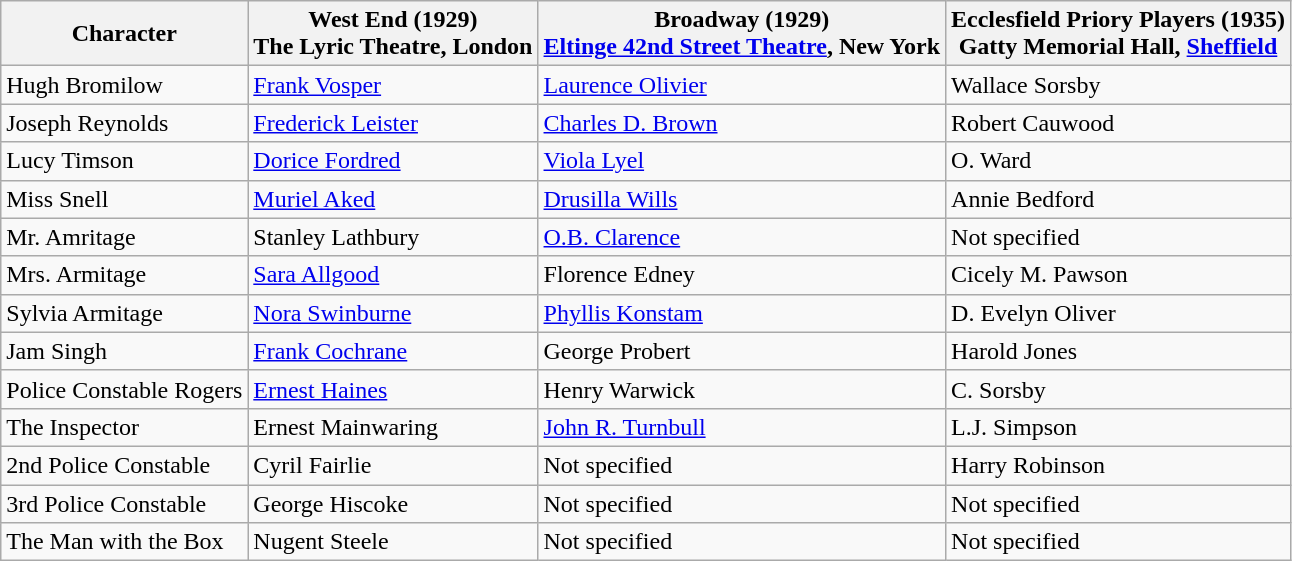<table class="wikitable">
<tr>
<th>Character</th>
<th>West End (1929)<br>The Lyric Theatre, London</th>
<th>Broadway (1929)<br><a href='#'>Eltinge 42nd Street Theatre</a>, New York</th>
<th>Ecclesfield Priory Players (1935)<br>Gatty Memorial Hall, <a href='#'>Sheffield</a></th>
</tr>
<tr>
<td>Hugh Bromilow</td>
<td><a href='#'>Frank Vosper</a></td>
<td><a href='#'>Laurence Olivier</a></td>
<td>Wallace Sorsby</td>
</tr>
<tr>
<td>Joseph Reynolds</td>
<td><a href='#'>Frederick Leister</a></td>
<td><a href='#'>Charles D. Brown</a></td>
<td>Robert Cauwood</td>
</tr>
<tr>
<td>Lucy Timson</td>
<td><a href='#'>Dorice Fordred</a></td>
<td><a href='#'>Viola Lyel</a></td>
<td>O. Ward</td>
</tr>
<tr>
<td>Miss Snell</td>
<td><a href='#'>Muriel Aked</a></td>
<td><a href='#'>Drusilla Wills</a></td>
<td>Annie Bedford</td>
</tr>
<tr>
<td>Mr. Amritage</td>
<td>Stanley Lathbury</td>
<td><a href='#'>O.B. Clarence</a></td>
<td>Not specified</td>
</tr>
<tr>
<td>Mrs. Armitage</td>
<td><a href='#'>Sara Allgood</a></td>
<td>Florence Edney</td>
<td>Cicely M. Pawson</td>
</tr>
<tr>
<td>Sylvia Armitage</td>
<td><a href='#'>Nora Swinburne</a></td>
<td><a href='#'>Phyllis Konstam</a></td>
<td>D. Evelyn Oliver</td>
</tr>
<tr>
<td>Jam Singh</td>
<td><a href='#'>Frank Cochrane</a></td>
<td>George Probert</td>
<td>Harold Jones</td>
</tr>
<tr>
<td>Police Constable Rogers</td>
<td><a href='#'>Ernest Haines</a></td>
<td>Henry Warwick</td>
<td>C. Sorsby</td>
</tr>
<tr>
<td>The Inspector</td>
<td>Ernest Mainwaring</td>
<td><a href='#'>John R. Turnbull</a></td>
<td>L.J. Simpson</td>
</tr>
<tr>
<td>2nd Police Constable</td>
<td>Cyril Fairlie</td>
<td>Not specified</td>
<td>Harry Robinson</td>
</tr>
<tr>
<td>3rd Police Constable</td>
<td>George Hiscoke</td>
<td>Not specified</td>
<td>Not specified</td>
</tr>
<tr>
<td>The Man with the Box</td>
<td>Nugent Steele</td>
<td>Not specified</td>
<td>Not specified</td>
</tr>
</table>
